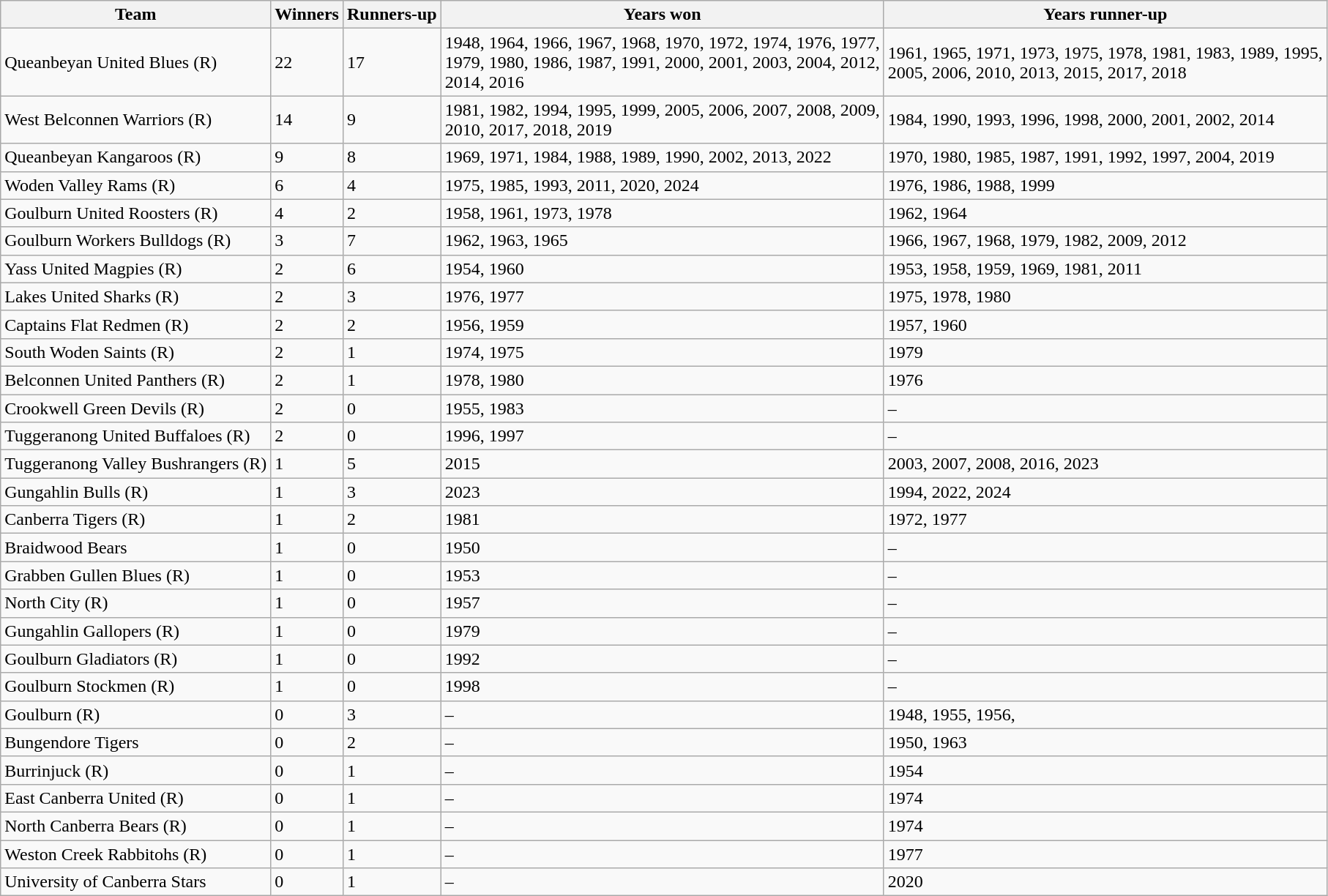<table class="wikitable sortable">
<tr>
<th>Team</th>
<th>Winners</th>
<th>Runners-up</th>
<th>Years won</th>
<th>Years runner-up</th>
</tr>
<tr>
<td> Queanbeyan United Blues (R)</td>
<td>22</td>
<td>17</td>
<td>1948, 1964, 1966, 1967, 1968, 1970, 1972, 1974, 1976, 1977,<br>1979, 1980, 1986, 1987, 1991, 2000, 2001, 2003, 2004, 2012,<br>2014, 2016</td>
<td>1961, 1965, 1971, 1973, 1975, 1978, 1981, 1983, 1989, 1995,<br>2005, 2006, 2010, 2013, 2015, 2017, 2018</td>
</tr>
<tr>
<td> West Belconnen Warriors (R)</td>
<td>14</td>
<td>9</td>
<td>1981, 1982, 1994, 1995, 1999, 2005, 2006, 2007, 2008, 2009,<br>2010, 2017, 2018, 2019</td>
<td>1984, 1990, 1993, 1996, 1998, 2000, 2001, 2002, 2014</td>
</tr>
<tr>
<td> Queanbeyan Kangaroos (R)</td>
<td>9</td>
<td>8</td>
<td>1969, 1971, 1984, 1988, 1989, 1990, 2002, 2013, 2022</td>
<td>1970, 1980, 1985, 1987, 1991, 1992, 1997, 2004, 2019</td>
</tr>
<tr>
<td> Woden Valley Rams (R)</td>
<td>6</td>
<td>4</td>
<td>1975, 1985, 1993, 2011, 2020, 2024</td>
<td>1976, 1986, 1988, 1999</td>
</tr>
<tr>
<td> Goulburn United Roosters (R)</td>
<td>4</td>
<td>2</td>
<td>1958, 1961, 1973, 1978</td>
<td>1962, 1964</td>
</tr>
<tr>
<td> Goulburn Workers Bulldogs (R)</td>
<td>3</td>
<td>7</td>
<td>1962, 1963, 1965</td>
<td>1966, 1967, 1968, 1979, 1982, 2009, 2012</td>
</tr>
<tr>
<td> Yass United Magpies (R)</td>
<td>2</td>
<td>6</td>
<td>1954, 1960</td>
<td>1953, 1958, 1959, 1969, 1981, 2011</td>
</tr>
<tr>
<td> Lakes United Sharks (R)</td>
<td>2</td>
<td>3</td>
<td>1976, 1977</td>
<td>1975, 1978, 1980</td>
</tr>
<tr>
<td> Captains Flat Redmen (R)</td>
<td>2</td>
<td>2</td>
<td>1956, 1959</td>
<td>1957, 1960</td>
</tr>
<tr>
<td> South Woden Saints (R)</td>
<td>2</td>
<td>1</td>
<td>1974, 1975</td>
<td>1979</td>
</tr>
<tr>
<td> Belconnen United Panthers (R)</td>
<td>2</td>
<td>1</td>
<td>1978, 1980</td>
<td>1976</td>
</tr>
<tr>
<td> Crookwell Green Devils (R)</td>
<td>2</td>
<td>0</td>
<td>1955, 1983</td>
<td>–</td>
</tr>
<tr>
<td> Tuggeranong United Buffaloes (R)</td>
<td>2</td>
<td>0</td>
<td>1996, 1997</td>
<td>–</td>
</tr>
<tr>
<td> Tuggeranong Valley Bushrangers (R)</td>
<td>1</td>
<td>5</td>
<td>2015</td>
<td>2003, 2007, 2008, 2016, 2023</td>
</tr>
<tr>
<td> Gungahlin Bulls (R)</td>
<td>1</td>
<td>3</td>
<td>2023</td>
<td>1994, 2022, 2024</td>
</tr>
<tr>
<td> Canberra Tigers (R)</td>
<td>1</td>
<td>2</td>
<td>1981</td>
<td>1972, 1977</td>
</tr>
<tr>
<td> Braidwood Bears</td>
<td>1</td>
<td>0</td>
<td>1950</td>
<td>–</td>
</tr>
<tr>
<td> Grabben Gullen Blues (R)</td>
<td>1</td>
<td>0</td>
<td>1953</td>
<td>–</td>
</tr>
<tr>
<td> North City (R)</td>
<td>1</td>
<td>0</td>
<td>1957</td>
<td>–</td>
</tr>
<tr>
<td> Gungahlin Gallopers (R)</td>
<td>1</td>
<td>0</td>
<td>1979</td>
<td>–</td>
</tr>
<tr>
<td> Goulburn Gladiators (R)</td>
<td>1</td>
<td>0</td>
<td>1992</td>
<td>–</td>
</tr>
<tr>
<td> Goulburn Stockmen (R)</td>
<td>1</td>
<td>0</td>
<td>1998</td>
<td>–</td>
</tr>
<tr>
<td> Goulburn (R)</td>
<td>0</td>
<td>3</td>
<td>–</td>
<td>1948, 1955, 1956,</td>
</tr>
<tr>
<td> Bungendore Tigers</td>
<td>0</td>
<td>2</td>
<td>–</td>
<td>1950, 1963</td>
</tr>
<tr>
<td> Burrinjuck (R)</td>
<td>0</td>
<td>1</td>
<td>–</td>
<td>1954</td>
</tr>
<tr>
<td> East Canberra United (R)</td>
<td>0</td>
<td>1</td>
<td>–</td>
<td>1974</td>
</tr>
<tr>
<td> North Canberra Bears (R)</td>
<td>0</td>
<td>1</td>
<td>–</td>
<td>1974</td>
</tr>
<tr>
<td> Weston Creek Rabbitohs (R)</td>
<td>0</td>
<td>1</td>
<td>–</td>
<td>1977</td>
</tr>
<tr>
<td> University of Canberra Stars</td>
<td>0</td>
<td>1</td>
<td>–</td>
<td>2020</td>
</tr>
</table>
